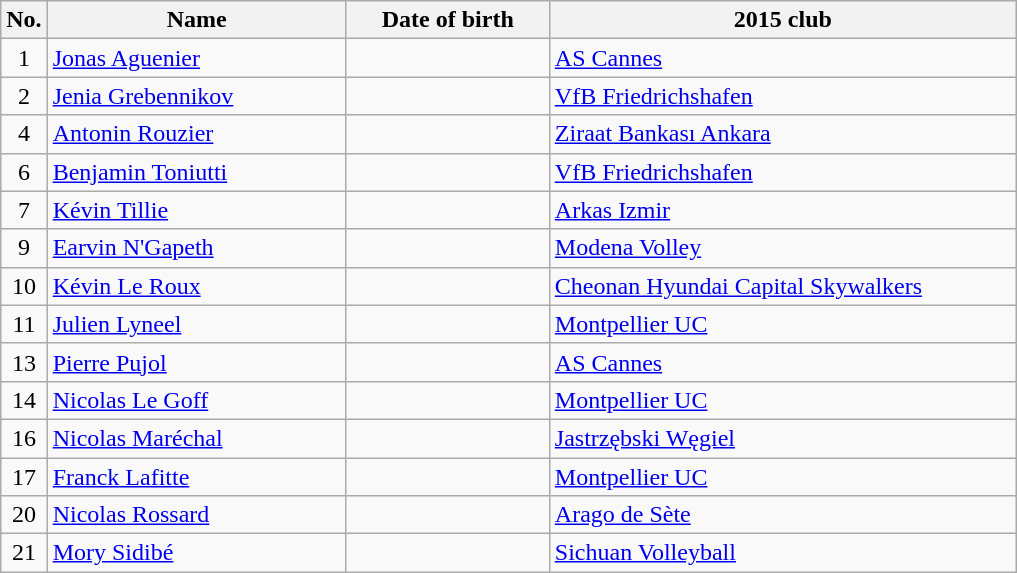<table class="wikitable sortable" style="font-size:100%; text-align:left;">
<tr>
<th>No.</th>
<th style="width:12em">Name</th>
<th style="width:8em">Date of birth</th>
<th style="width:19em">2015 club</th>
</tr>
<tr>
<td align=center>1</td>
<td><a href='#'>Jonas Aguenier</a></td>
<td align=right></td>
<td> <a href='#'>AS Cannes</a></td>
</tr>
<tr>
<td align=center>2</td>
<td><a href='#'>Jenia Grebennikov</a></td>
<td align=right></td>
<td> <a href='#'>VfB Friedrichshafen</a></td>
</tr>
<tr>
<td align=center>4</td>
<td><a href='#'>Antonin Rouzier</a></td>
<td align=right></td>
<td> <a href='#'>Ziraat Bankası Ankara</a></td>
</tr>
<tr>
<td align=center>6</td>
<td><a href='#'>Benjamin Toniutti</a></td>
<td align=right></td>
<td> <a href='#'>VfB Friedrichshafen</a></td>
</tr>
<tr>
<td align=center>7</td>
<td><a href='#'>Kévin Tillie</a></td>
<td align=right></td>
<td> <a href='#'>Arkas Izmir</a></td>
</tr>
<tr>
<td align=center>9</td>
<td><a href='#'>Earvin N'Gapeth</a></td>
<td align=right></td>
<td> <a href='#'>Modena Volley</a></td>
</tr>
<tr>
<td align=center>10</td>
<td><a href='#'>Kévin Le Roux</a></td>
<td align=right></td>
<td> <a href='#'>Cheonan Hyundai Capital Skywalkers</a></td>
</tr>
<tr>
<td align=center>11</td>
<td><a href='#'>Julien Lyneel</a></td>
<td align=right></td>
<td> <a href='#'>Montpellier UC</a></td>
</tr>
<tr>
<td align=center>13</td>
<td><a href='#'>Pierre Pujol</a></td>
<td align=right></td>
<td> <a href='#'>AS Cannes</a></td>
</tr>
<tr>
<td align=center>14</td>
<td><a href='#'>Nicolas Le Goff</a></td>
<td align=right></td>
<td> <a href='#'>Montpellier UC</a></td>
</tr>
<tr>
<td align=center>16</td>
<td><a href='#'>Nicolas Maréchal</a></td>
<td align=right></td>
<td> <a href='#'>Jastrzębski Węgiel</a></td>
</tr>
<tr>
<td align=center>17</td>
<td><a href='#'>Franck Lafitte</a></td>
<td align=right></td>
<td> <a href='#'>Montpellier UC</a></td>
</tr>
<tr>
<td align=center>20</td>
<td><a href='#'>Nicolas Rossard</a></td>
<td align=right></td>
<td> <a href='#'>Arago de Sète</a></td>
</tr>
<tr>
<td align=center>21</td>
<td><a href='#'>Mory Sidibé</a></td>
<td align=right></td>
<td> <a href='#'>Sichuan Volleyball</a></td>
</tr>
</table>
